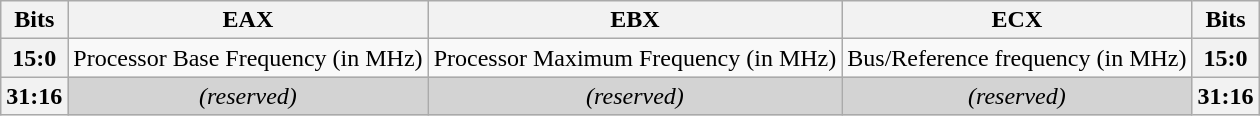<table class="wikitable">
<tr>
<th>Bits</th>
<th>EAX</th>
<th>EBX</th>
<th>ECX</th>
<th>Bits</th>
</tr>
<tr>
<th>15:0</th>
<td>Processor Base Frequency (in MHz)</td>
<td>Processor Maximum Frequency (in MHz)</td>
<td>Bus/Reference frequency (in MHz)</td>
<th>15:0</th>
</tr>
<tr>
<th>31:16</th>
<td style="text-align:center; background:lightgrey;"><em>(reserved)</em></td>
<td style="text-align:center; background:lightgrey;"><em>(reserved)</em></td>
<td style="text-align:center; background:lightgrey;"><em>(reserved)</em></td>
<th>31:16</th>
</tr>
</table>
